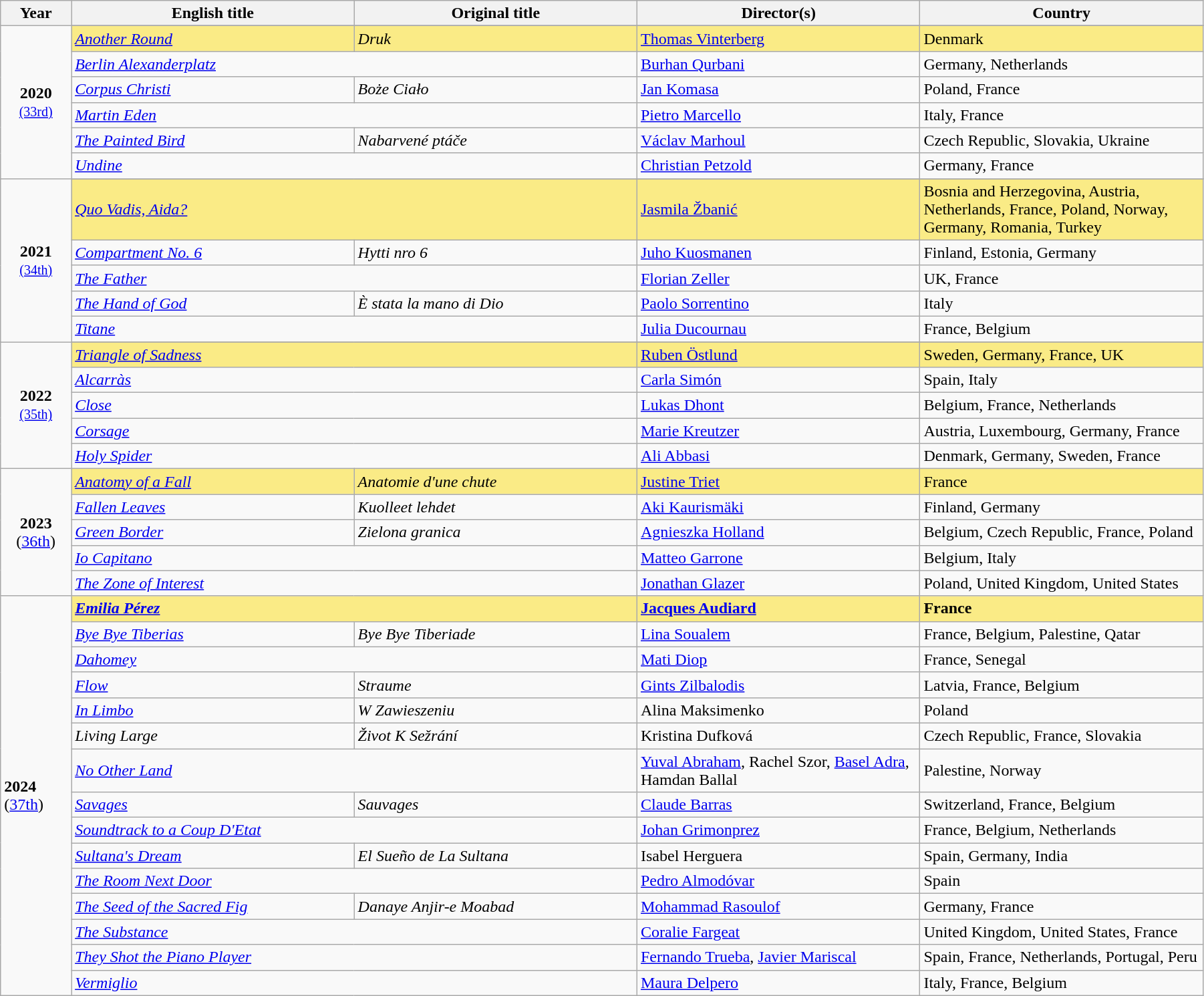<table class="sortable wikitable" width="95%">
<tr>
<th width="5%">Year</th>
<th width="20%">English title</th>
<th width="20%">Original title</th>
<th width="20%">Director(s)</th>
<th width="20%">Country</th>
</tr>
<tr>
<td rowspan="7" align="center"><strong>2020</strong><br><small><a href='#'>(33rd)</a></small><br></td>
</tr>
<tr style="background:#FAEB86">
<td><em><a href='#'>Another Round</a></em></td>
<td><em>Druk</em></td>
<td><a href='#'>Thomas Vinterberg</a></td>
<td>Denmark</td>
</tr>
<tr>
<td colspan="2"><em><a href='#'>Berlin Alexanderplatz</a></em></td>
<td><a href='#'>Burhan Qurbani</a></td>
<td>Germany, Netherlands</td>
</tr>
<tr>
<td><em><a href='#'>Corpus Christi</a></em></td>
<td><em>Boże Ciało</em></td>
<td><a href='#'>Jan Komasa</a></td>
<td>Poland, France</td>
</tr>
<tr>
<td colspan="2"><em><a href='#'>Martin Eden</a></em></td>
<td><a href='#'>Pietro Marcello</a></td>
<td>Italy, France</td>
</tr>
<tr>
<td><em><a href='#'>The Painted Bird</a></em></td>
<td><em>Nabarvené ptáče</em></td>
<td><a href='#'>Václav Marhoul</a></td>
<td>Czech Republic, Slovakia, Ukraine</td>
</tr>
<tr>
<td colspan="2"><em><a href='#'>Undine</a></em></td>
<td><a href='#'>Christian Petzold</a></td>
<td>Germany, France</td>
</tr>
<tr>
<td rowspan="6" align="center"><strong>2021</strong><br><small><a href='#'>(34th)</a></small><br></td>
</tr>
<tr style="background:#FAEB86">
<td colspan="2"><em><a href='#'>Quo Vadis, Aida?</a></em></td>
<td><a href='#'>Jasmila Žbanić</a></td>
<td>Bosnia and Herzegovina, Austria, Netherlands, France, Poland, Norway, Germany, Romania, Turkey</td>
</tr>
<tr>
<td><em><a href='#'>Compartment No. 6</a></em></td>
<td><em>Hytti nro 6</em></td>
<td><a href='#'>Juho Kuosmanen</a></td>
<td>Finland, Estonia, Germany</td>
</tr>
<tr>
<td colspan="2"><em><a href='#'>The Father</a></em></td>
<td><a href='#'>Florian Zeller</a></td>
<td>UK, France</td>
</tr>
<tr>
<td><em><a href='#'>The Hand of God</a></em></td>
<td><em>È stata la mano di Dio</em></td>
<td><a href='#'>Paolo Sorrentino</a></td>
<td>Italy</td>
</tr>
<tr>
<td colspan="2"><em><a href='#'>Titane</a></em></td>
<td><a href='#'>Julia Ducournau</a></td>
<td>France, Belgium</td>
</tr>
<tr>
<td rowspan="6" align="center"><strong>2022</strong><br><small><a href='#'>(35th)</a></small><br></td>
</tr>
<tr style="background:#FAEB86">
<td colspan="2"><em><a href='#'>Triangle of Sadness</a></em></td>
<td><a href='#'>Ruben Östlund</a></td>
<td>Sweden, Germany, France, UK</td>
</tr>
<tr>
<td colspan="2"><em><a href='#'>Alcarràs</a></em></td>
<td><a href='#'>Carla Simón</a></td>
<td>Spain, Italy</td>
</tr>
<tr>
<td colspan="2"><em><a href='#'>Close</a></em></td>
<td><a href='#'>Lukas Dhont</a></td>
<td>Belgium, France, Netherlands</td>
</tr>
<tr>
<td colspan="2"><em><a href='#'>Corsage</a></em></td>
<td><a href='#'>Marie Kreutzer</a></td>
<td>Austria, Luxembourg, Germany, France</td>
</tr>
<tr>
<td colspan="2"><em><a href='#'>Holy Spider</a></em></td>
<td><a href='#'>Ali Abbasi</a></td>
<td>Denmark, Germany, Sweden, France</td>
</tr>
<tr>
<td rowspan="5" align="center"><strong>2023</strong><br>(<a href='#'>36th</a>)<br></td>
<td style="background:#FAEB86"><em><a href='#'>Anatomy of a Fall</a></em></td>
<td style="background:#FAEB86"><em>Anatomie d'une chute</em></td>
<td style="background:#FAEB86"><a href='#'>Justine Triet</a></td>
<td style="background:#FAEB86">France</td>
</tr>
<tr>
<td><em><a href='#'>Fallen Leaves</a></em></td>
<td><em>Kuolleet lehdet</em></td>
<td><a href='#'>Aki Kaurismäki</a></td>
<td>Finland, Germany</td>
</tr>
<tr>
<td><em><a href='#'>Green Border</a></em></td>
<td><em>Zielona granica</em></td>
<td><a href='#'>Agnieszka Holland</a></td>
<td>Belgium, Czech Republic, France, Poland</td>
</tr>
<tr>
<td colspan="2"><em><a href='#'>Io Capitano</a></em></td>
<td><a href='#'>Matteo Garrone</a></td>
<td>Belgium, Italy</td>
</tr>
<tr>
<td colspan="2"><em><a href='#'>The Zone of Interest</a></em></td>
<td><a href='#'>Jonathan Glazer</a></td>
<td>Poland, United Kingdom, United States</td>
</tr>
<tr>
<td rowspan="15"><strong>2024</strong><br>(<a href='#'>37th</a>)</td>
<td style="background:#FAEB86"  colspan="2"><strong><em><a href='#'>Emilia Pérez</a></em></strong></td>
<td style="background:#FAEB86"><strong><a href='#'>Jacques Audiard</a></strong></td>
<td style="background:#FAEB86"><strong>France</strong></td>
</tr>
<tr>
<td><em><a href='#'>Bye Bye Tiberias</a></em></td>
<td><em>Bye Bye Tiberiade</em></td>
<td><a href='#'>Lina Soualem</a></td>
<td>France, Belgium, Palestine, Qatar</td>
</tr>
<tr>
<td colspan="2"><em><a href='#'>Dahomey</a></em></td>
<td><a href='#'>Mati Diop</a></td>
<td>France, Senegal</td>
</tr>
<tr>
<td><em><a href='#'>Flow</a></em></td>
<td><em>Straume</em></td>
<td><a href='#'>Gints Zilbalodis</a></td>
<td>Latvia, France, Belgium</td>
</tr>
<tr>
<td><em><a href='#'>In Limbo</a></em></td>
<td><em>W Zawieszeniu</em></td>
<td>Alina Maksimenko</td>
<td>Poland</td>
</tr>
<tr>
<td><em>Living Large</em></td>
<td><em>Život K Sežrání</em></td>
<td>Kristina Dufková</td>
<td>Czech Republic, France, Slovakia</td>
</tr>
<tr>
<td colspan="2"><em><a href='#'>No Other Land</a></em></td>
<td><a href='#'>Yuval Abraham</a>, Rachel Szor, <a href='#'>Basel Adra</a>, Hamdan Ballal</td>
<td>Palestine, Norway</td>
</tr>
<tr>
<td><em><a href='#'>Savages</a></em></td>
<td><em>Sauvages</em></td>
<td><a href='#'>Claude Barras</a></td>
<td>Switzerland, France, Belgium</td>
</tr>
<tr>
<td colspan="2"><em><a href='#'>Soundtrack to a Coup D'Etat</a></em></td>
<td><a href='#'>Johan Grimonprez</a></td>
<td>France, Belgium, Netherlands</td>
</tr>
<tr>
<td><em><a href='#'>Sultana's Dream</a></em></td>
<td><em>El Sueño de La Sultana</em></td>
<td>Isabel Herguera</td>
<td>Spain, Germany, India</td>
</tr>
<tr>
<td colspan="2"><em><a href='#'>The Room Next Door</a></em></td>
<td><a href='#'>Pedro Almodóvar</a></td>
<td>Spain</td>
</tr>
<tr>
<td><em><a href='#'>The Seed of the Sacred Fig</a></em></td>
<td><em>Danaye Anjir-e Moabad</em></td>
<td><a href='#'>Mohammad Rasoulof</a></td>
<td>Germany, France</td>
</tr>
<tr>
<td colspan="2"><em><a href='#'>The Substance</a></em></td>
<td><a href='#'>Coralie Fargeat</a></td>
<td>United Kingdom, United States, France</td>
</tr>
<tr>
<td colspan="2"><em><a href='#'>They Shot the Piano Player</a></em></td>
<td><a href='#'>Fernando Trueba</a>, <a href='#'>Javier Mariscal</a></td>
<td>Spain, France, Netherlands, Portugal, Peru</td>
</tr>
<tr>
<td colspan="2"><a href='#'><em>Vermiglio</em></a></td>
<td><a href='#'>Maura Delpero</a></td>
<td>Italy, France, Belgium</td>
</tr>
</table>
